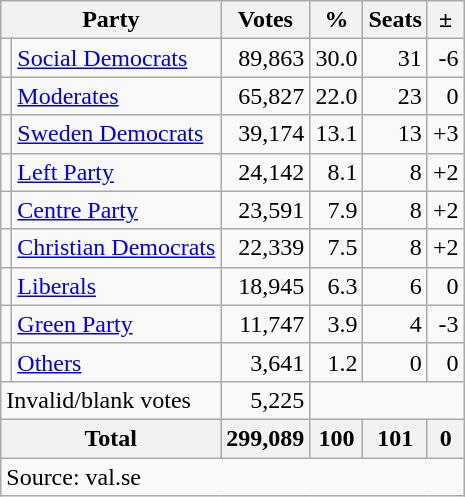<table class=wikitable style=text-align:right>
<tr>
<th colspan=2>Party</th>
<th>Votes</th>
<th>%</th>
<th>Seats</th>
<th>±</th>
</tr>
<tr>
<td bgcolor=></td>
<td align=left><a href='#'>Social Democrats</a></td>
<td>89,863</td>
<td>30.0</td>
<td>31</td>
<td>-6</td>
</tr>
<tr>
<td bgcolor=></td>
<td align=left><a href='#'>Moderates</a></td>
<td>65,827</td>
<td>22.0</td>
<td>23</td>
<td>0</td>
</tr>
<tr>
<td bgcolor=></td>
<td align=left><a href='#'>Sweden Democrats</a></td>
<td>39,174</td>
<td>13.1</td>
<td>13</td>
<td>+3</td>
</tr>
<tr>
<td bgcolor=></td>
<td align=left><a href='#'>Left Party</a></td>
<td>24,142</td>
<td>8.1</td>
<td>8</td>
<td>+2</td>
</tr>
<tr>
<td bgcolor=></td>
<td align=left><a href='#'>Centre Party</a></td>
<td>23,591</td>
<td>7.9</td>
<td>8</td>
<td>+2</td>
</tr>
<tr>
<td bgcolor=></td>
<td align=left><a href='#'>Christian Democrats</a></td>
<td>22,339</td>
<td>7.5</td>
<td>8</td>
<td>+2</td>
</tr>
<tr>
<td bgcolor=></td>
<td align=left><a href='#'>Liberals</a></td>
<td>18,945</td>
<td>6.3</td>
<td>6</td>
<td>0</td>
</tr>
<tr>
<td bgcolor=></td>
<td align=left><a href='#'>Green Party</a></td>
<td>11,747</td>
<td>3.9</td>
<td>4</td>
<td>-3</td>
</tr>
<tr>
<td></td>
<td align=left><a href='#'>Others</a></td>
<td>3,641</td>
<td>1.2</td>
<td>0</td>
<td>0</td>
</tr>
<tr>
<td align=left colspan=2>Invalid/blank votes</td>
<td>5,225</td>
<td colspan=3></td>
</tr>
<tr>
<th align=left colspan=2>Total</th>
<th>299,089</th>
<th>100</th>
<th>101</th>
<th>0</th>
</tr>
<tr>
<td align=left colspan=6>Source: val.se </td>
</tr>
</table>
